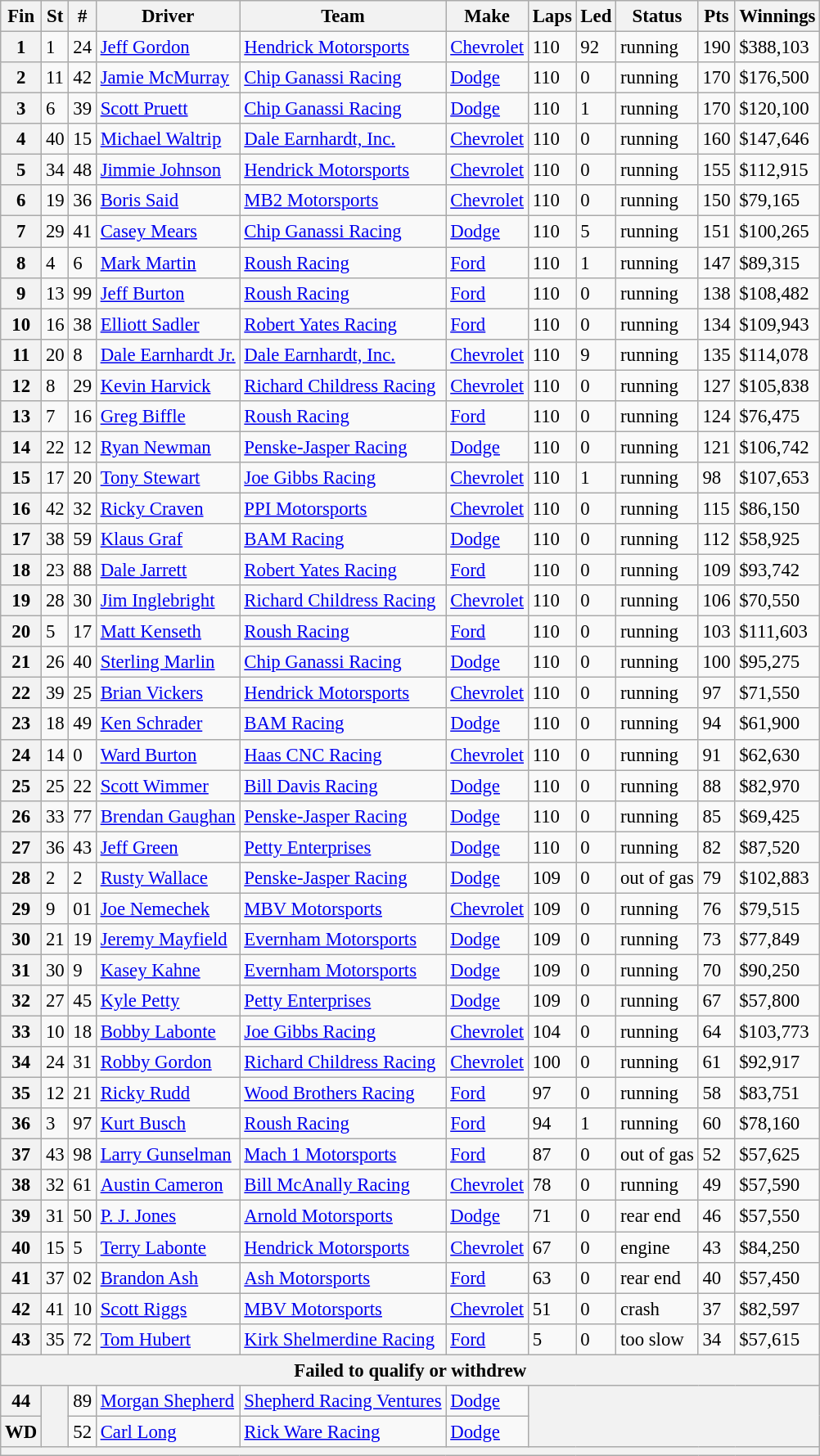<table class="wikitable" style="font-size:95%">
<tr>
<th>Fin</th>
<th>St</th>
<th>#</th>
<th>Driver</th>
<th>Team</th>
<th>Make</th>
<th>Laps</th>
<th>Led</th>
<th>Status</th>
<th>Pts</th>
<th>Winnings</th>
</tr>
<tr>
<th>1</th>
<td>1</td>
<td>24</td>
<td><a href='#'>Jeff Gordon</a></td>
<td><a href='#'>Hendrick Motorsports</a></td>
<td><a href='#'>Chevrolet</a></td>
<td>110</td>
<td>92</td>
<td>running</td>
<td>190</td>
<td>$388,103</td>
</tr>
<tr>
<th>2</th>
<td>11</td>
<td>42</td>
<td><a href='#'>Jamie McMurray</a></td>
<td><a href='#'>Chip Ganassi Racing</a></td>
<td><a href='#'>Dodge</a></td>
<td>110</td>
<td>0</td>
<td>running</td>
<td>170</td>
<td>$176,500</td>
</tr>
<tr>
<th>3</th>
<td>6</td>
<td>39</td>
<td><a href='#'>Scott Pruett</a></td>
<td><a href='#'>Chip Ganassi Racing</a></td>
<td><a href='#'>Dodge</a></td>
<td>110</td>
<td>1</td>
<td>running</td>
<td>170</td>
<td>$120,100</td>
</tr>
<tr>
<th>4</th>
<td>40</td>
<td>15</td>
<td><a href='#'>Michael Waltrip</a></td>
<td><a href='#'>Dale Earnhardt, Inc.</a></td>
<td><a href='#'>Chevrolet</a></td>
<td>110</td>
<td>0</td>
<td>running</td>
<td>160</td>
<td>$147,646</td>
</tr>
<tr>
<th>5</th>
<td>34</td>
<td>48</td>
<td><a href='#'>Jimmie Johnson</a></td>
<td><a href='#'>Hendrick Motorsports</a></td>
<td><a href='#'>Chevrolet</a></td>
<td>110</td>
<td>0</td>
<td>running</td>
<td>155</td>
<td>$112,915</td>
</tr>
<tr>
<th>6</th>
<td>19</td>
<td>36</td>
<td><a href='#'>Boris Said</a></td>
<td><a href='#'>MB2 Motorsports</a></td>
<td><a href='#'>Chevrolet</a></td>
<td>110</td>
<td>0</td>
<td>running</td>
<td>150</td>
<td>$79,165</td>
</tr>
<tr>
<th>7</th>
<td>29</td>
<td>41</td>
<td><a href='#'>Casey Mears</a></td>
<td><a href='#'>Chip Ganassi Racing</a></td>
<td><a href='#'>Dodge</a></td>
<td>110</td>
<td>5</td>
<td>running</td>
<td>151</td>
<td>$100,265</td>
</tr>
<tr>
<th>8</th>
<td>4</td>
<td>6</td>
<td><a href='#'>Mark Martin</a></td>
<td><a href='#'>Roush Racing</a></td>
<td><a href='#'>Ford</a></td>
<td>110</td>
<td>1</td>
<td>running</td>
<td>147</td>
<td>$89,315</td>
</tr>
<tr>
<th>9</th>
<td>13</td>
<td>99</td>
<td><a href='#'>Jeff Burton</a></td>
<td><a href='#'>Roush Racing</a></td>
<td><a href='#'>Ford</a></td>
<td>110</td>
<td>0</td>
<td>running</td>
<td>138</td>
<td>$108,482</td>
</tr>
<tr>
<th>10</th>
<td>16</td>
<td>38</td>
<td><a href='#'>Elliott Sadler</a></td>
<td><a href='#'>Robert Yates Racing</a></td>
<td><a href='#'>Ford</a></td>
<td>110</td>
<td>0</td>
<td>running</td>
<td>134</td>
<td>$109,943</td>
</tr>
<tr>
<th>11</th>
<td>20</td>
<td>8</td>
<td><a href='#'>Dale Earnhardt Jr.</a></td>
<td><a href='#'>Dale Earnhardt, Inc.</a></td>
<td><a href='#'>Chevrolet</a></td>
<td>110</td>
<td>9</td>
<td>running</td>
<td>135</td>
<td>$114,078</td>
</tr>
<tr>
<th>12</th>
<td>8</td>
<td>29</td>
<td><a href='#'>Kevin Harvick</a></td>
<td><a href='#'>Richard Childress Racing</a></td>
<td><a href='#'>Chevrolet</a></td>
<td>110</td>
<td>0</td>
<td>running</td>
<td>127</td>
<td>$105,838</td>
</tr>
<tr>
<th>13</th>
<td>7</td>
<td>16</td>
<td><a href='#'>Greg Biffle</a></td>
<td><a href='#'>Roush Racing</a></td>
<td><a href='#'>Ford</a></td>
<td>110</td>
<td>0</td>
<td>running</td>
<td>124</td>
<td>$76,475</td>
</tr>
<tr>
<th>14</th>
<td>22</td>
<td>12</td>
<td><a href='#'>Ryan Newman</a></td>
<td><a href='#'>Penske-Jasper Racing</a></td>
<td><a href='#'>Dodge</a></td>
<td>110</td>
<td>0</td>
<td>running</td>
<td>121</td>
<td>$106,742</td>
</tr>
<tr>
<th>15</th>
<td>17</td>
<td>20</td>
<td><a href='#'>Tony Stewart</a></td>
<td><a href='#'>Joe Gibbs Racing</a></td>
<td><a href='#'>Chevrolet</a></td>
<td>110</td>
<td>1</td>
<td>running</td>
<td>98</td>
<td>$107,653</td>
</tr>
<tr>
<th>16</th>
<td>42</td>
<td>32</td>
<td><a href='#'>Ricky Craven</a></td>
<td><a href='#'>PPI Motorsports</a></td>
<td><a href='#'>Chevrolet</a></td>
<td>110</td>
<td>0</td>
<td>running</td>
<td>115</td>
<td>$86,150</td>
</tr>
<tr>
<th>17</th>
<td>38</td>
<td>59</td>
<td><a href='#'>Klaus Graf</a></td>
<td><a href='#'>BAM Racing</a></td>
<td><a href='#'>Dodge</a></td>
<td>110</td>
<td>0</td>
<td>running</td>
<td>112</td>
<td>$58,925</td>
</tr>
<tr>
<th>18</th>
<td>23</td>
<td>88</td>
<td><a href='#'>Dale Jarrett</a></td>
<td><a href='#'>Robert Yates Racing</a></td>
<td><a href='#'>Ford</a></td>
<td>110</td>
<td>0</td>
<td>running</td>
<td>109</td>
<td>$93,742</td>
</tr>
<tr>
<th>19</th>
<td>28</td>
<td>30</td>
<td><a href='#'>Jim Inglebright</a></td>
<td><a href='#'>Richard Childress Racing</a></td>
<td><a href='#'>Chevrolet</a></td>
<td>110</td>
<td>0</td>
<td>running</td>
<td>106</td>
<td>$70,550</td>
</tr>
<tr>
<th>20</th>
<td>5</td>
<td>17</td>
<td><a href='#'>Matt Kenseth</a></td>
<td><a href='#'>Roush Racing</a></td>
<td><a href='#'>Ford</a></td>
<td>110</td>
<td>0</td>
<td>running</td>
<td>103</td>
<td>$111,603</td>
</tr>
<tr>
<th>21</th>
<td>26</td>
<td>40</td>
<td><a href='#'>Sterling Marlin</a></td>
<td><a href='#'>Chip Ganassi Racing</a></td>
<td><a href='#'>Dodge</a></td>
<td>110</td>
<td>0</td>
<td>running</td>
<td>100</td>
<td>$95,275</td>
</tr>
<tr>
<th>22</th>
<td>39</td>
<td>25</td>
<td><a href='#'>Brian Vickers</a></td>
<td><a href='#'>Hendrick Motorsports</a></td>
<td><a href='#'>Chevrolet</a></td>
<td>110</td>
<td>0</td>
<td>running</td>
<td>97</td>
<td>$71,550</td>
</tr>
<tr>
<th>23</th>
<td>18</td>
<td>49</td>
<td><a href='#'>Ken Schrader</a></td>
<td><a href='#'>BAM Racing</a></td>
<td><a href='#'>Dodge</a></td>
<td>110</td>
<td>0</td>
<td>running</td>
<td>94</td>
<td>$61,900</td>
</tr>
<tr>
<th>24</th>
<td>14</td>
<td>0</td>
<td><a href='#'>Ward Burton</a></td>
<td><a href='#'>Haas CNC Racing</a></td>
<td><a href='#'>Chevrolet</a></td>
<td>110</td>
<td>0</td>
<td>running</td>
<td>91</td>
<td>$62,630</td>
</tr>
<tr>
<th>25</th>
<td>25</td>
<td>22</td>
<td><a href='#'>Scott Wimmer</a></td>
<td><a href='#'>Bill Davis Racing</a></td>
<td><a href='#'>Dodge</a></td>
<td>110</td>
<td>0</td>
<td>running</td>
<td>88</td>
<td>$82,970</td>
</tr>
<tr>
<th>26</th>
<td>33</td>
<td>77</td>
<td><a href='#'>Brendan Gaughan</a></td>
<td><a href='#'>Penske-Jasper Racing</a></td>
<td><a href='#'>Dodge</a></td>
<td>110</td>
<td>0</td>
<td>running</td>
<td>85</td>
<td>$69,425</td>
</tr>
<tr>
<th>27</th>
<td>36</td>
<td>43</td>
<td><a href='#'>Jeff Green</a></td>
<td><a href='#'>Petty Enterprises</a></td>
<td><a href='#'>Dodge</a></td>
<td>110</td>
<td>0</td>
<td>running</td>
<td>82</td>
<td>$87,520</td>
</tr>
<tr>
<th>28</th>
<td>2</td>
<td>2</td>
<td><a href='#'>Rusty Wallace</a></td>
<td><a href='#'>Penske-Jasper Racing</a></td>
<td><a href='#'>Dodge</a></td>
<td>109</td>
<td>0</td>
<td>out of gas</td>
<td>79</td>
<td>$102,883</td>
</tr>
<tr>
<th>29</th>
<td>9</td>
<td>01</td>
<td><a href='#'>Joe Nemechek</a></td>
<td><a href='#'>MBV Motorsports</a></td>
<td><a href='#'>Chevrolet</a></td>
<td>109</td>
<td>0</td>
<td>running</td>
<td>76</td>
<td>$79,515</td>
</tr>
<tr>
<th>30</th>
<td>21</td>
<td>19</td>
<td><a href='#'>Jeremy Mayfield</a></td>
<td><a href='#'>Evernham Motorsports</a></td>
<td><a href='#'>Dodge</a></td>
<td>109</td>
<td>0</td>
<td>running</td>
<td>73</td>
<td>$77,849</td>
</tr>
<tr>
<th>31</th>
<td>30</td>
<td>9</td>
<td><a href='#'>Kasey Kahne</a></td>
<td><a href='#'>Evernham Motorsports</a></td>
<td><a href='#'>Dodge</a></td>
<td>109</td>
<td>0</td>
<td>running</td>
<td>70</td>
<td>$90,250</td>
</tr>
<tr>
<th>32</th>
<td>27</td>
<td>45</td>
<td><a href='#'>Kyle Petty</a></td>
<td><a href='#'>Petty Enterprises</a></td>
<td><a href='#'>Dodge</a></td>
<td>109</td>
<td>0</td>
<td>running</td>
<td>67</td>
<td>$57,800</td>
</tr>
<tr>
<th>33</th>
<td>10</td>
<td>18</td>
<td><a href='#'>Bobby Labonte</a></td>
<td><a href='#'>Joe Gibbs Racing</a></td>
<td><a href='#'>Chevrolet</a></td>
<td>104</td>
<td>0</td>
<td>running</td>
<td>64</td>
<td>$103,773</td>
</tr>
<tr>
<th>34</th>
<td>24</td>
<td>31</td>
<td><a href='#'>Robby Gordon</a></td>
<td><a href='#'>Richard Childress Racing</a></td>
<td><a href='#'>Chevrolet</a></td>
<td>100</td>
<td>0</td>
<td>running</td>
<td>61</td>
<td>$92,917</td>
</tr>
<tr>
<th>35</th>
<td>12</td>
<td>21</td>
<td><a href='#'>Ricky Rudd</a></td>
<td><a href='#'>Wood Brothers Racing</a></td>
<td><a href='#'>Ford</a></td>
<td>97</td>
<td>0</td>
<td>running</td>
<td>58</td>
<td>$83,751</td>
</tr>
<tr>
<th>36</th>
<td>3</td>
<td>97</td>
<td><a href='#'>Kurt Busch</a></td>
<td><a href='#'>Roush Racing</a></td>
<td><a href='#'>Ford</a></td>
<td>94</td>
<td>1</td>
<td>running</td>
<td>60</td>
<td>$78,160</td>
</tr>
<tr>
<th>37</th>
<td>43</td>
<td>98</td>
<td><a href='#'>Larry Gunselman</a></td>
<td><a href='#'>Mach 1 Motorsports</a></td>
<td><a href='#'>Ford</a></td>
<td>87</td>
<td>0</td>
<td>out of gas</td>
<td>52</td>
<td>$57,625</td>
</tr>
<tr>
<th>38</th>
<td>32</td>
<td>61</td>
<td><a href='#'>Austin Cameron</a></td>
<td><a href='#'>Bill McAnally Racing</a></td>
<td><a href='#'>Chevrolet</a></td>
<td>78</td>
<td>0</td>
<td>running</td>
<td>49</td>
<td>$57,590</td>
</tr>
<tr>
<th>39</th>
<td>31</td>
<td>50</td>
<td><a href='#'>P. J. Jones</a></td>
<td><a href='#'>Arnold Motorsports</a></td>
<td><a href='#'>Dodge</a></td>
<td>71</td>
<td>0</td>
<td>rear end</td>
<td>46</td>
<td>$57,550</td>
</tr>
<tr>
<th>40</th>
<td>15</td>
<td>5</td>
<td><a href='#'>Terry Labonte</a></td>
<td><a href='#'>Hendrick Motorsports</a></td>
<td><a href='#'>Chevrolet</a></td>
<td>67</td>
<td>0</td>
<td>engine</td>
<td>43</td>
<td>$84,250</td>
</tr>
<tr>
<th>41</th>
<td>37</td>
<td>02</td>
<td><a href='#'>Brandon Ash</a></td>
<td><a href='#'>Ash Motorsports</a></td>
<td><a href='#'>Ford</a></td>
<td>63</td>
<td>0</td>
<td>rear end</td>
<td>40</td>
<td>$57,450</td>
</tr>
<tr>
<th>42</th>
<td>41</td>
<td>10</td>
<td><a href='#'>Scott Riggs</a></td>
<td><a href='#'>MBV Motorsports</a></td>
<td><a href='#'>Chevrolet</a></td>
<td>51</td>
<td>0</td>
<td>crash</td>
<td>37</td>
<td>$82,597</td>
</tr>
<tr>
<th>43</th>
<td>35</td>
<td>72</td>
<td><a href='#'>Tom Hubert</a></td>
<td><a href='#'>Kirk Shelmerdine Racing</a></td>
<td><a href='#'>Ford</a></td>
<td>5</td>
<td>0</td>
<td>too slow</td>
<td>34</td>
<td>$57,615</td>
</tr>
<tr>
<th colspan="11">Failed to qualify or withdrew</th>
</tr>
<tr>
<th>44</th>
<th rowspan="2"></th>
<td>89</td>
<td><a href='#'>Morgan Shepherd</a></td>
<td><a href='#'>Shepherd Racing Ventures</a></td>
<td><a href='#'>Dodge</a></td>
<th colspan="5" rowspan="2"></th>
</tr>
<tr>
<th>WD</th>
<td>52</td>
<td><a href='#'>Carl Long</a></td>
<td><a href='#'>Rick Ware Racing</a></td>
<td><a href='#'>Dodge</a></td>
</tr>
<tr>
<th colspan="11"></th>
</tr>
</table>
